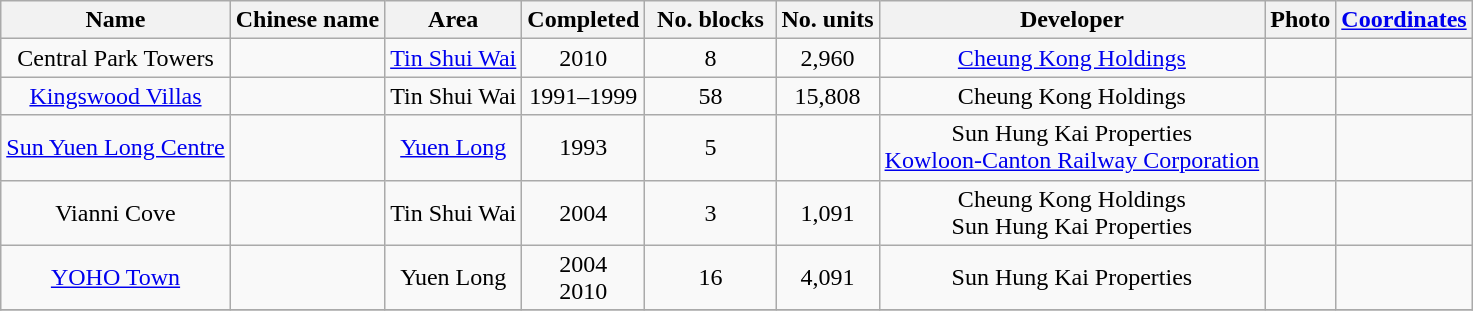<table class="wikitable sortable" style="text-align:center">
<tr>
<th>Name</th>
<th>Chinese name</th>
<th>Area</th>
<th>Completed</th>
<th style="width:80px;">No. blocks</th>
<th>No. units</th>
<th>Developer</th>
<th>Photo</th>
<th><a href='#'>Coordinates</a></th>
</tr>
<tr>
<td>Central Park Towers</td>
<td></td>
<td><a href='#'>Tin Shui Wai</a></td>
<td>2010</td>
<td>8</td>
<td>2,960</td>
<td><a href='#'>Cheung Kong Holdings</a></td>
<td></td>
<td></td>
</tr>
<tr>
<td><a href='#'>Kingswood Villas</a></td>
<td></td>
<td>Tin Shui Wai</td>
<td>1991–1999</td>
<td>58</td>
<td>15,808</td>
<td>Cheung Kong Holdings</td>
<td></td>
<td></td>
</tr>
<tr>
<td><a href='#'>Sun Yuen Long Centre</a></td>
<td></td>
<td><a href='#'>Yuen Long</a></td>
<td>1993</td>
<td>5</td>
<td></td>
<td>Sun Hung Kai Properties<br><a href='#'>Kowloon-Canton Railway Corporation</a></td>
<td></td>
<td></td>
</tr>
<tr>
<td>Vianni Cove</td>
<td></td>
<td>Tin Shui Wai</td>
<td>2004</td>
<td>3</td>
<td>1,091</td>
<td>Cheung Kong Holdings<br>Sun Hung Kai Properties</td>
<td></td>
<td></td>
</tr>
<tr>
<td><a href='#'>YOHO Town</a></td>
<td></td>
<td>Yuen Long</td>
<td>2004<br>2010</td>
<td>16</td>
<td>4,091</td>
<td>Sun Hung Kai Properties</td>
<td></td>
<td></td>
</tr>
<tr>
</tr>
</table>
